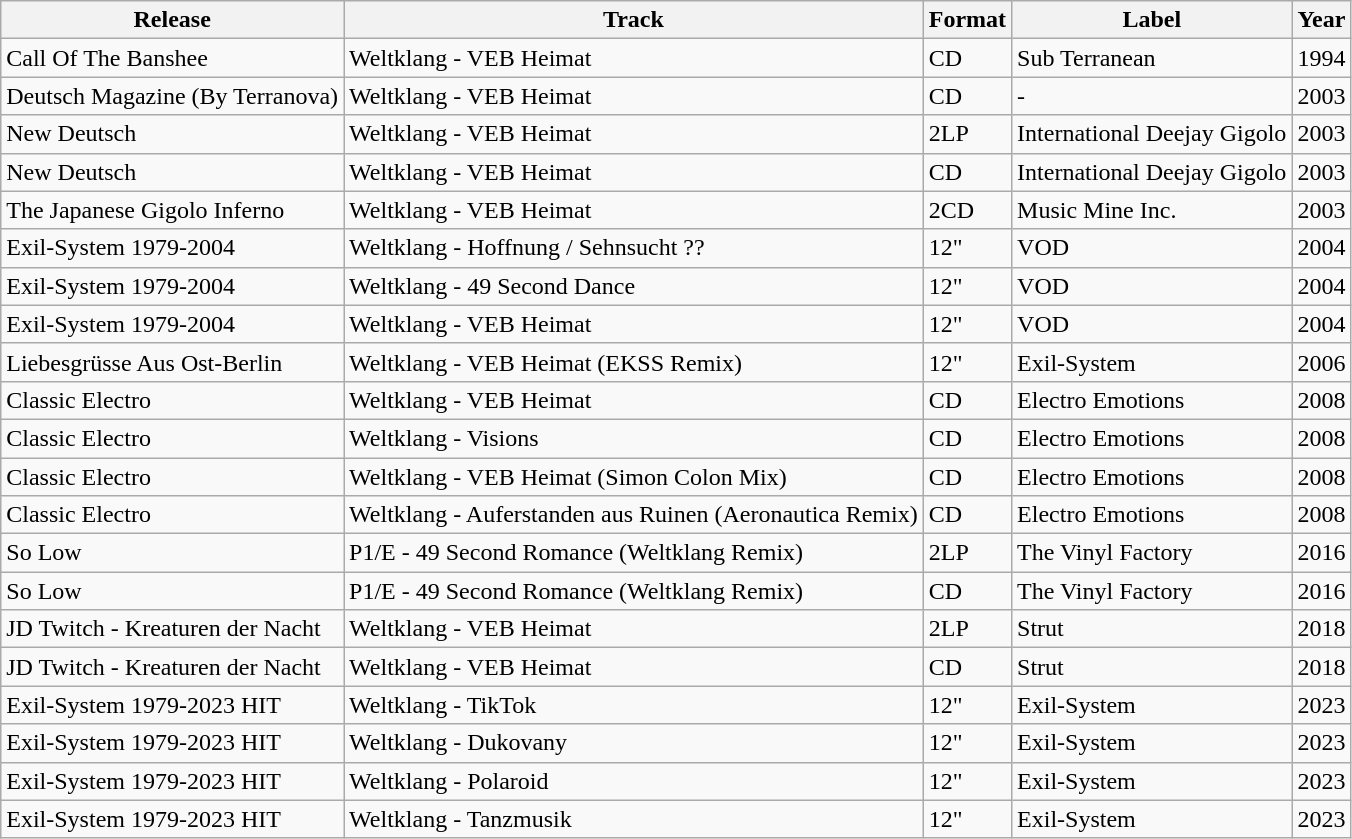<table class="wikitable" border="1">
<tr>
<th>Release</th>
<th>Track</th>
<th>Format</th>
<th>Label</th>
<th>Year</th>
</tr>
<tr>
<td>Call Of The Banshee</td>
<td>Weltklang - VEB Heimat</td>
<td>CD</td>
<td>Sub Terranean</td>
<td>1994</td>
</tr>
<tr>
<td>Deutsch Magazine (By Terranova)</td>
<td>Weltklang - VEB Heimat</td>
<td>CD</td>
<td>-</td>
<td>2003</td>
</tr>
<tr>
<td>New Deutsch</td>
<td>Weltklang - VEB Heimat</td>
<td>2LP</td>
<td>International Deejay Gigolo</td>
<td>2003</td>
</tr>
<tr>
<td>New Deutsch</td>
<td>Weltklang - VEB Heimat</td>
<td>CD</td>
<td>International Deejay Gigolo</td>
<td>2003</td>
</tr>
<tr>
<td>The Japanese Gigolo Inferno</td>
<td>Weltklang - VEB Heimat</td>
<td>2CD</td>
<td>Music Mine Inc.</td>
<td>2003</td>
</tr>
<tr>
<td>Exil-System 1979-2004</td>
<td>Weltklang - Hoffnung / Sehnsucht ??</td>
<td>12"</td>
<td>VOD</td>
<td>2004</td>
</tr>
<tr>
<td>Exil-System 1979-2004</td>
<td>Weltklang - 49 Second Dance</td>
<td>12"</td>
<td>VOD</td>
<td>2004</td>
</tr>
<tr>
<td>Exil-System 1979-2004</td>
<td>Weltklang - VEB Heimat</td>
<td>12"</td>
<td>VOD</td>
<td>2004</td>
</tr>
<tr>
<td>Liebesgrüsse Aus Ost-Berlin</td>
<td>Weltklang - VEB Heimat (EKSS Remix)</td>
<td>12"</td>
<td>Exil-System</td>
<td>2006</td>
</tr>
<tr>
<td>Classic Electro</td>
<td>Weltklang - VEB Heimat</td>
<td>CD</td>
<td>Electro Emotions</td>
<td>2008</td>
</tr>
<tr>
<td>Classic Electro</td>
<td>Weltklang - Visions</td>
<td>CD</td>
<td>Electro Emotions</td>
<td>2008</td>
</tr>
<tr>
<td>Classic Electro</td>
<td>Weltklang - VEB Heimat (Simon Colon Mix)</td>
<td>CD</td>
<td>Electro Emotions</td>
<td>2008</td>
</tr>
<tr>
<td>Classic Electro</td>
<td>Weltklang - Auferstanden aus Ruinen (Aeronautica Remix)</td>
<td>CD</td>
<td>Electro Emotions</td>
<td>2008</td>
</tr>
<tr>
<td>So Low</td>
<td>P1/E - 49 Second Romance (Weltklang Remix)</td>
<td>2LP</td>
<td>The Vinyl Factory</td>
<td>2016</td>
</tr>
<tr>
<td>So Low</td>
<td>P1/E - 49 Second Romance (Weltklang Remix)</td>
<td>CD</td>
<td>The Vinyl Factory</td>
<td>2016</td>
</tr>
<tr>
<td>JD Twitch - Kreaturen der Nacht</td>
<td>Weltklang - VEB Heimat</td>
<td>2LP</td>
<td>Strut</td>
<td>2018</td>
</tr>
<tr>
<td>JD Twitch - Kreaturen der Nacht</td>
<td>Weltklang - VEB Heimat</td>
<td>CD</td>
<td>Strut</td>
<td>2018</td>
</tr>
<tr>
<td>Exil-System 1979-2023 HIT</td>
<td>Weltklang - TikTok</td>
<td>12"</td>
<td>Exil-System</td>
<td>2023</td>
</tr>
<tr>
<td>Exil-System 1979-2023 HIT</td>
<td>Weltklang - Dukovany</td>
<td>12"</td>
<td>Exil-System</td>
<td>2023</td>
</tr>
<tr>
<td>Exil-System 1979-2023 HIT</td>
<td>Weltklang - Polaroid</td>
<td>12"</td>
<td>Exil-System</td>
<td>2023</td>
</tr>
<tr>
<td>Exil-System 1979-2023 HIT</td>
<td>Weltklang - Tanzmusik</td>
<td>12"</td>
<td>Exil-System</td>
<td>2023</td>
</tr>
</table>
